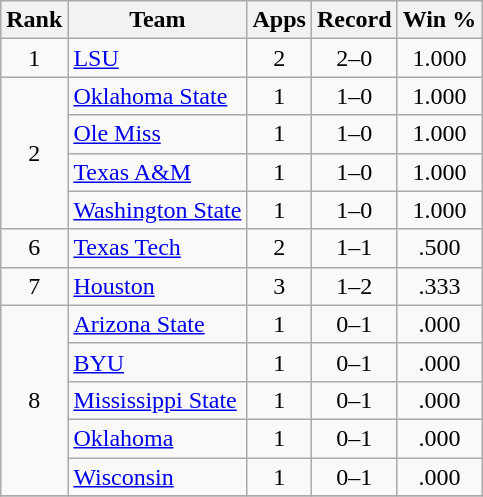<table class=wikitable style="text-align:center;">
<tr>
<th>Rank</th>
<th>Team</th>
<th>Apps</th>
<th>Record</th>
<th>Win %</th>
</tr>
<tr>
<td>1</td>
<td align=left><a href='#'>LSU</a></td>
<td>2</td>
<td>2–0</td>
<td>1.000</td>
</tr>
<tr>
<td rowspan=4>2</td>
<td align=left><a href='#'>Oklahoma State</a></td>
<td>1</td>
<td>1–0</td>
<td>1.000</td>
</tr>
<tr>
<td align=left><a href='#'>Ole Miss</a></td>
<td>1</td>
<td>1–0</td>
<td>1.000</td>
</tr>
<tr>
<td align=left><a href='#'>Texas A&M</a></td>
<td>1</td>
<td>1–0</td>
<td>1.000</td>
</tr>
<tr>
<td align=left><a href='#'>Washington State</a></td>
<td>1</td>
<td>1–0</td>
<td>1.000</td>
</tr>
<tr>
<td>6</td>
<td align=left><a href='#'>Texas Tech</a></td>
<td>2</td>
<td>1–1</td>
<td>.500</td>
</tr>
<tr>
<td>7</td>
<td align=left><a href='#'>Houston</a></td>
<td>3</td>
<td>1–2</td>
<td>.333</td>
</tr>
<tr>
<td rowspan=5>8</td>
<td align=left><a href='#'>Arizona State</a></td>
<td>1</td>
<td>0–1</td>
<td>.000</td>
</tr>
<tr>
<td align=left><a href='#'>BYU</a></td>
<td>1</td>
<td>0–1</td>
<td>.000</td>
</tr>
<tr>
<td align=left><a href='#'>Mississippi State</a></td>
<td>1</td>
<td>0–1</td>
<td>.000</td>
</tr>
<tr>
<td align=left><a href='#'>Oklahoma</a></td>
<td>1</td>
<td>0–1</td>
<td>.000</td>
</tr>
<tr>
<td align=left><a href='#'>Wisconsin</a></td>
<td>1</td>
<td>0–1</td>
<td>.000</td>
</tr>
<tr>
</tr>
</table>
